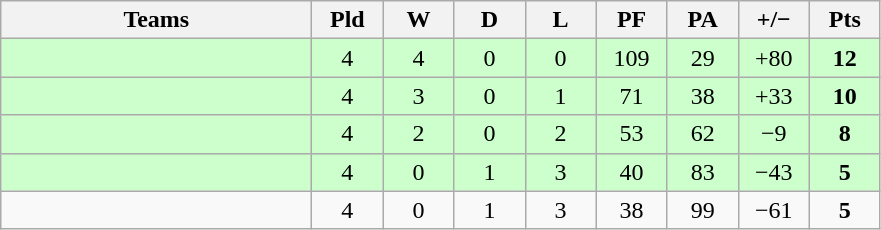<table class="wikitable" style="text-align:center;">
<tr>
<th width="200">Teams</th>
<th width="40">Pld</th>
<th width="40">W</th>
<th width="40">D</th>
<th width="40">L</th>
<th width="40">PF</th>
<th width="40">PA</th>
<th width="40">+/−</th>
<th width="40">Pts</th>
</tr>
<tr bgcolor=ccffcc>
<td align=left></td>
<td>4</td>
<td>4</td>
<td>0</td>
<td>0</td>
<td>109</td>
<td>29</td>
<td>+80</td>
<td><strong>12</strong></td>
</tr>
<tr bgcolor=ccffcc>
<td align=left></td>
<td>4</td>
<td>3</td>
<td>0</td>
<td>1</td>
<td>71</td>
<td>38</td>
<td>+33</td>
<td><strong>10</strong></td>
</tr>
<tr bgcolor=ccffcc>
<td align=left></td>
<td>4</td>
<td>2</td>
<td>0</td>
<td>2</td>
<td>53</td>
<td>62</td>
<td>−9</td>
<td><strong>8</strong></td>
</tr>
<tr bgcolor=ccffcc>
<td align=left></td>
<td>4</td>
<td>0</td>
<td>1</td>
<td>3</td>
<td>40</td>
<td>83</td>
<td>−43</td>
<td><strong>5</strong></td>
</tr>
<tr>
<td align=left></td>
<td>4</td>
<td>0</td>
<td>1</td>
<td>3</td>
<td>38</td>
<td>99</td>
<td>−61</td>
<td><strong>5</strong></td>
</tr>
</table>
